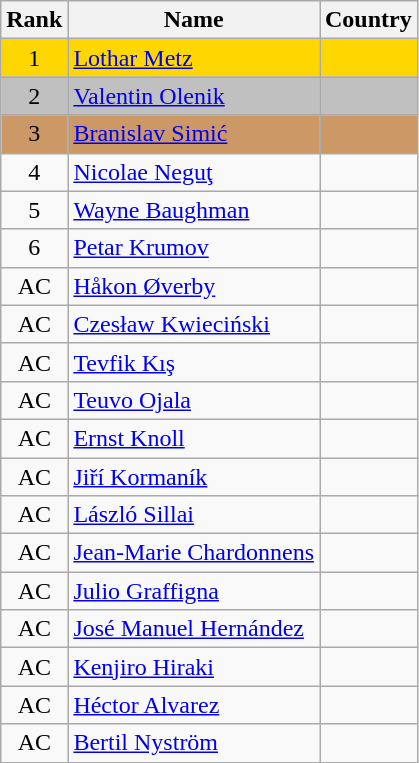<table class="wikitable sortable" style="text-align:center">
<tr>
<th>Rank</th>
<th>Name</th>
<th>Country</th>
</tr>
<tr style="background:gold;">
<td>1</td>
<td style="text-align:left;"><a href='#'>Lothar Metz</a></td>
<td style="text-align:left;"></td>
</tr>
<tr style="background:silver;">
<td>2</td>
<td style="text-align:left;"><a href='#'>Valentin Olenik</a></td>
<td style="text-align:left;"></td>
</tr>
<tr style="background:#c96;">
<td>3</td>
<td style="text-align:left;"><a href='#'>Branislav Simić</a></td>
<td style="text-align:left;"></td>
</tr>
<tr>
<td>4</td>
<td style="text-align:left;"><a href='#'>Nicolae Neguţ</a></td>
<td style="text-align:left;"></td>
</tr>
<tr>
<td>5</td>
<td style="text-align:left;"><a href='#'>Wayne Baughman</a></td>
<td style="text-align:left;"></td>
</tr>
<tr>
<td>6</td>
<td style="text-align:left;"><a href='#'>Petar Krumov</a></td>
<td style="text-align:left;"></td>
</tr>
<tr>
<td>AC</td>
<td style="text-align:left;"><a href='#'>Håkon Øverby</a></td>
<td style="text-align:left;"></td>
</tr>
<tr>
<td>AC</td>
<td style="text-align:left;"><a href='#'>Czesław Kwieciński</a></td>
<td style="text-align:left;"></td>
</tr>
<tr>
<td>AC</td>
<td style="text-align:left;"><a href='#'>Tevfik Kış</a></td>
<td style="text-align:left;"></td>
</tr>
<tr>
<td>AC</td>
<td style="text-align:left;"><a href='#'>Teuvo Ojala</a></td>
<td style="text-align:left;"></td>
</tr>
<tr>
<td>AC</td>
<td style="text-align:left;"><a href='#'>Ernst Knoll</a></td>
<td style="text-align:left;"></td>
</tr>
<tr>
<td>AC</td>
<td style="text-align:left;"><a href='#'>Jiří Kormaník</a></td>
<td style="text-align:left;"></td>
</tr>
<tr>
<td>AC</td>
<td style="text-align:left;"><a href='#'>László Sillai</a></td>
<td style="text-align:left;"></td>
</tr>
<tr>
<td>AC</td>
<td style="text-align:left;"><a href='#'>Jean-Marie Chardonnens</a></td>
<td style="text-align:left;"></td>
</tr>
<tr>
<td>AC</td>
<td style="text-align:left;"><a href='#'>Julio Graffigna</a></td>
<td style="text-align:left;"></td>
</tr>
<tr>
<td>AC</td>
<td style="text-align:left;"><a href='#'>José Manuel Hernández</a></td>
<td style="text-align:left;"></td>
</tr>
<tr>
<td>AC</td>
<td style="text-align:left;"><a href='#'>Kenjiro Hiraki</a></td>
<td style="text-align:left;"></td>
</tr>
<tr>
<td>AC</td>
<td style="text-align:left;"><a href='#'>Héctor Alvarez</a></td>
<td style="text-align:left;"></td>
</tr>
<tr>
<td>AC</td>
<td style="text-align:left;"><a href='#'>Bertil Nyström</a></td>
<td style="text-align:left;"></td>
</tr>
</table>
